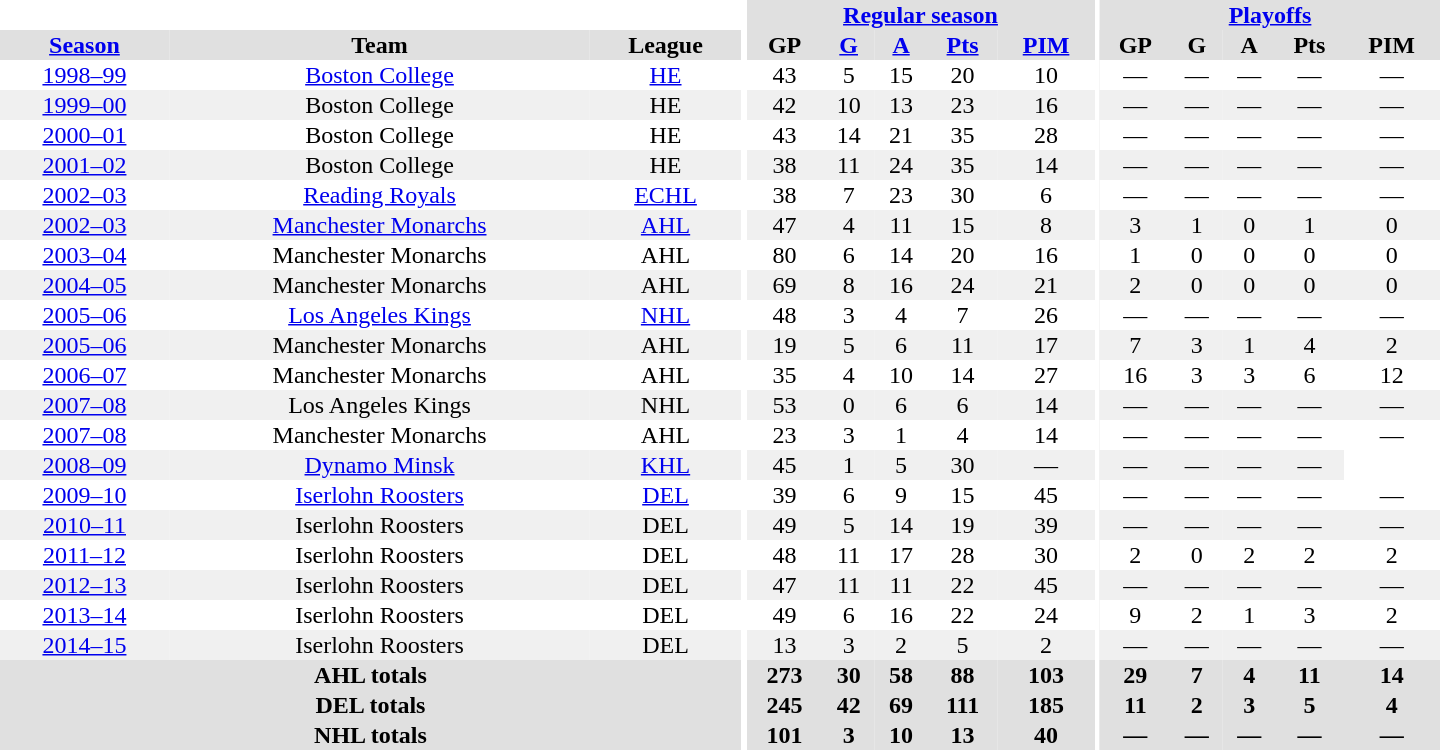<table border="0" cellpadding="1" cellspacing="0" style="text-align:center; width:60em">
<tr bgcolor="#e0e0e0">
<th colspan="3" bgcolor="#ffffff"></th>
<th rowspan="100" bgcolor="#ffffff"></th>
<th colspan="5"><a href='#'>Regular season</a></th>
<th rowspan="100" bgcolor="#ffffff"></th>
<th colspan="5"><a href='#'>Playoffs</a></th>
</tr>
<tr bgcolor="#e0e0e0">
<th><a href='#'>Season</a></th>
<th>Team</th>
<th>League</th>
<th>GP</th>
<th><a href='#'>G</a></th>
<th><a href='#'>A</a></th>
<th><a href='#'>Pts</a></th>
<th><a href='#'>PIM</a></th>
<th>GP</th>
<th>G</th>
<th>A</th>
<th>Pts</th>
<th>PIM</th>
</tr>
<tr>
<td><a href='#'>1998–99</a></td>
<td><a href='#'>Boston College</a></td>
<td><a href='#'>HE</a></td>
<td>43</td>
<td>5</td>
<td>15</td>
<td>20</td>
<td>10</td>
<td>—</td>
<td>—</td>
<td>—</td>
<td>—</td>
<td>—</td>
</tr>
<tr bgcolor="#f0f0f0">
<td><a href='#'>1999–00</a></td>
<td>Boston College</td>
<td>HE</td>
<td>42</td>
<td>10</td>
<td>13</td>
<td>23</td>
<td>16</td>
<td>—</td>
<td>—</td>
<td>—</td>
<td>—</td>
<td>—</td>
</tr>
<tr>
<td><a href='#'>2000–01</a></td>
<td>Boston College</td>
<td>HE</td>
<td>43</td>
<td>14</td>
<td>21</td>
<td>35</td>
<td>28</td>
<td>—</td>
<td>—</td>
<td>—</td>
<td>—</td>
<td>—</td>
</tr>
<tr bgcolor="#f0f0f0">
<td><a href='#'>2001–02</a></td>
<td>Boston College</td>
<td>HE</td>
<td>38</td>
<td>11</td>
<td>24</td>
<td>35</td>
<td>14</td>
<td>—</td>
<td>—</td>
<td>—</td>
<td>—</td>
<td>—</td>
</tr>
<tr>
<td><a href='#'>2002–03</a></td>
<td><a href='#'>Reading Royals</a></td>
<td><a href='#'>ECHL</a></td>
<td>38</td>
<td>7</td>
<td>23</td>
<td>30</td>
<td>6</td>
<td>—</td>
<td>—</td>
<td>—</td>
<td>—</td>
<td>—</td>
</tr>
<tr bgcolor="#f0f0f0">
<td><a href='#'>2002–03</a></td>
<td><a href='#'>Manchester Monarchs</a></td>
<td><a href='#'>AHL</a></td>
<td>47</td>
<td>4</td>
<td>11</td>
<td>15</td>
<td>8</td>
<td>3</td>
<td>1</td>
<td>0</td>
<td>1</td>
<td>0</td>
</tr>
<tr>
<td><a href='#'>2003–04</a></td>
<td>Manchester Monarchs</td>
<td>AHL</td>
<td>80</td>
<td>6</td>
<td>14</td>
<td>20</td>
<td>16</td>
<td>1</td>
<td>0</td>
<td>0</td>
<td>0</td>
<td>0</td>
</tr>
<tr bgcolor="#f0f0f0">
<td><a href='#'>2004–05</a></td>
<td>Manchester Monarchs</td>
<td>AHL</td>
<td>69</td>
<td>8</td>
<td>16</td>
<td>24</td>
<td>21</td>
<td>2</td>
<td>0</td>
<td>0</td>
<td>0</td>
<td>0</td>
</tr>
<tr>
<td><a href='#'>2005–06</a></td>
<td><a href='#'>Los Angeles Kings</a></td>
<td><a href='#'>NHL</a></td>
<td>48</td>
<td>3</td>
<td>4</td>
<td>7</td>
<td>26</td>
<td>—</td>
<td>—</td>
<td>—</td>
<td>—</td>
<td>—</td>
</tr>
<tr bgcolor="#f0f0f0">
<td><a href='#'>2005–06</a></td>
<td>Manchester Monarchs</td>
<td>AHL</td>
<td>19</td>
<td>5</td>
<td>6</td>
<td>11</td>
<td>17</td>
<td>7</td>
<td>3</td>
<td>1</td>
<td>4</td>
<td>2</td>
</tr>
<tr>
<td><a href='#'>2006–07</a></td>
<td>Manchester Monarchs</td>
<td>AHL</td>
<td>35</td>
<td>4</td>
<td>10</td>
<td>14</td>
<td>27</td>
<td>16</td>
<td>3</td>
<td>3</td>
<td>6</td>
<td>12</td>
</tr>
<tr bgcolor="#f0f0f0">
<td><a href='#'>2007–08</a></td>
<td>Los Angeles Kings</td>
<td>NHL</td>
<td>53</td>
<td>0</td>
<td>6</td>
<td>6</td>
<td>14</td>
<td>—</td>
<td>—</td>
<td>—</td>
<td>—</td>
<td>—</td>
</tr>
<tr>
<td><a href='#'>2007–08</a></td>
<td>Manchester Monarchs</td>
<td>AHL</td>
<td>23</td>
<td>3</td>
<td>1</td>
<td>4</td>
<td>14</td>
<td>—</td>
<td>—</td>
<td>—</td>
<td>—</td>
<td>—</td>
</tr>
<tr bgcolor="#f0f0f0">
<td><a href='#'>2008–09</a></td>
<td><a href='#'>Dynamo Minsk</a></td>
<td><a href='#'>KHL</a></td>
<td>45</td>
<td>1</td>
<td 4>5</td>
<td>30</td>
<td>—</td>
<td>—</td>
<td>—</td>
<td>—</td>
<td>—</td>
</tr>
<tr>
<td><a href='#'>2009–10</a></td>
<td><a href='#'>Iserlohn Roosters</a></td>
<td><a href='#'>DEL</a></td>
<td>39</td>
<td>6</td>
<td>9</td>
<td>15</td>
<td>45</td>
<td>—</td>
<td>—</td>
<td>—</td>
<td>—</td>
<td>—</td>
</tr>
<tr bgcolor="#f0f0f0">
<td><a href='#'>2010–11</a></td>
<td>Iserlohn Roosters</td>
<td>DEL</td>
<td>49</td>
<td>5</td>
<td>14</td>
<td>19</td>
<td>39</td>
<td>—</td>
<td>—</td>
<td>—</td>
<td>—</td>
<td>—</td>
</tr>
<tr>
<td><a href='#'>2011–12</a></td>
<td>Iserlohn Roosters</td>
<td>DEL</td>
<td>48</td>
<td>11</td>
<td>17</td>
<td>28</td>
<td>30</td>
<td>2</td>
<td>0</td>
<td>2</td>
<td>2</td>
<td>2</td>
</tr>
<tr bgcolor="#f0f0f0">
<td><a href='#'>2012–13</a></td>
<td>Iserlohn Roosters</td>
<td>DEL</td>
<td>47</td>
<td>11</td>
<td>11</td>
<td>22</td>
<td>45</td>
<td>—</td>
<td>—</td>
<td>—</td>
<td>—</td>
<td>—</td>
</tr>
<tr>
<td><a href='#'>2013–14</a></td>
<td>Iserlohn Roosters</td>
<td>DEL</td>
<td>49</td>
<td>6</td>
<td>16</td>
<td>22</td>
<td>24</td>
<td>9</td>
<td>2</td>
<td>1</td>
<td>3</td>
<td>2</td>
</tr>
<tr bgcolor="#f0f0f0">
<td><a href='#'>2014–15</a></td>
<td>Iserlohn Roosters</td>
<td>DEL</td>
<td>13</td>
<td>3</td>
<td>2</td>
<td>5</td>
<td>2</td>
<td>—</td>
<td>—</td>
<td>—</td>
<td>—</td>
<td>—</td>
</tr>
<tr bgcolor="#e0e0e0">
<th colspan="3">AHL totals</th>
<th>273</th>
<th>30</th>
<th>58</th>
<th>88</th>
<th>103</th>
<th>29</th>
<th>7</th>
<th>4</th>
<th>11</th>
<th>14</th>
</tr>
<tr bgcolor="#e0e0e0">
<th colspan="3">DEL totals</th>
<th>245</th>
<th>42</th>
<th>69</th>
<th>111</th>
<th>185</th>
<th>11</th>
<th>2</th>
<th>3</th>
<th>5</th>
<th>4</th>
</tr>
<tr bgcolor="#e0e0e0">
<th colspan="3">NHL totals</th>
<th>101</th>
<th>3</th>
<th>10</th>
<th>13</th>
<th>40</th>
<th>—</th>
<th>—</th>
<th>—</th>
<th>—</th>
<th>—</th>
</tr>
</table>
